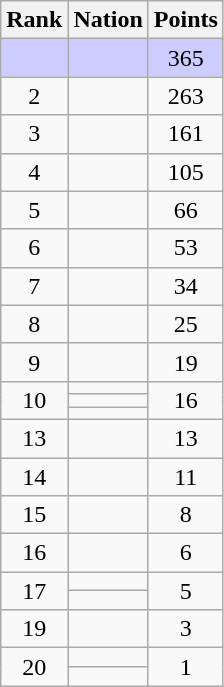<table class="wikitable sortable" style="text-align:center">
<tr>
<th>Rank</th>
<th>Nation</th>
<th>Points</th>
</tr>
<tr style="background-color:#ccccff">
<td></td>
<td align=left></td>
<td>365</td>
</tr>
<tr>
<td>2</td>
<td align=left></td>
<td>263</td>
</tr>
<tr>
<td>3</td>
<td align=left></td>
<td>161</td>
</tr>
<tr>
<td>4</td>
<td align=left></td>
<td>105</td>
</tr>
<tr>
<td>5</td>
<td align=left></td>
<td>66</td>
</tr>
<tr>
<td>6</td>
<td align=left></td>
<td>53</td>
</tr>
<tr>
<td>7</td>
<td align=left></td>
<td>34</td>
</tr>
<tr>
<td>8</td>
<td align=left></td>
<td>25</td>
</tr>
<tr>
<td>9</td>
<td align=left></td>
<td>19</td>
</tr>
<tr>
<td rowspan="3">10</td>
<td align=left></td>
<td rowspan="3">16</td>
</tr>
<tr>
<td align=left></td>
</tr>
<tr>
<td align=left></td>
</tr>
<tr>
<td>13</td>
<td align=left></td>
<td>13</td>
</tr>
<tr>
<td>14</td>
<td align=left></td>
<td>11</td>
</tr>
<tr>
<td>15</td>
<td align=left></td>
<td>8</td>
</tr>
<tr>
<td>16</td>
<td align=left></td>
<td>6</td>
</tr>
<tr>
<td rowspan="2">17</td>
<td align=left></td>
<td rowspan="2">5</td>
</tr>
<tr>
<td align=left></td>
</tr>
<tr>
<td>19</td>
<td align=left></td>
<td>3</td>
</tr>
<tr>
<td rowspan="2">20</td>
<td align=left></td>
<td rowspan="2">1</td>
</tr>
<tr>
<td align=left></td>
</tr>
</table>
